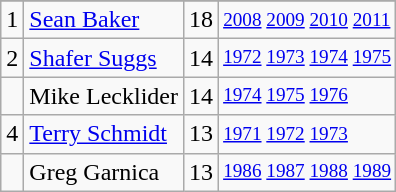<table class="wikitable">
<tr>
</tr>
<tr>
<td>1</td>
<td><a href='#'>Sean Baker</a></td>
<td>18</td>
<td style="font-size:80%;"><a href='#'>2008</a> <a href='#'>2009</a> <a href='#'>2010</a> <a href='#'>2011</a></td>
</tr>
<tr>
<td>2</td>
<td><a href='#'>Shafer Suggs</a></td>
<td>14</td>
<td style="font-size:80%;"><a href='#'>1972</a> <a href='#'>1973</a> <a href='#'>1974</a> <a href='#'>1975</a></td>
</tr>
<tr>
<td></td>
<td>Mike Lecklider</td>
<td>14</td>
<td style="font-size:80%;"><a href='#'>1974</a> <a href='#'>1975</a> <a href='#'>1976</a></td>
</tr>
<tr>
<td>4</td>
<td><a href='#'>Terry Schmidt</a></td>
<td>13</td>
<td style="font-size:80%;"><a href='#'>1971</a> <a href='#'>1972</a> <a href='#'>1973</a></td>
</tr>
<tr>
<td></td>
<td>Greg Garnica</td>
<td>13</td>
<td style="font-size:80%;"><a href='#'>1986</a> <a href='#'>1987</a> <a href='#'>1988</a> <a href='#'>1989</a></td>
</tr>
</table>
